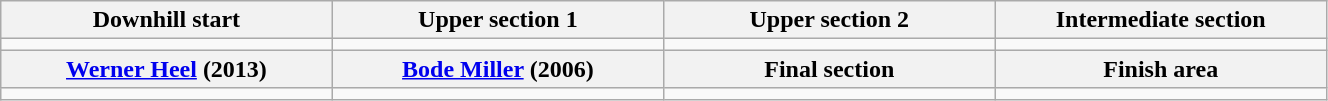<table class="wikitable" style="text-align:center; width:70%; border:1px #AAAAFF solid">
<tr>
<th>Downhill start</th>
<th>Upper section 1</th>
<th>Upper section 2</th>
<th>Intermediate section</th>
</tr>
<tr>
<td width=165></td>
<td width=165></td>
<td width=165></td>
<td width=165></td>
</tr>
<tr>
<th><a href='#'>Werner Heel</a> (2013)</th>
<th><a href='#'>Bode Miller</a> (2006)</th>
<th>Final section</th>
<th>Finish area</th>
</tr>
<tr>
<td width=165></td>
<td width=165></td>
<td width=165></td>
<td width=165></td>
</tr>
</table>
